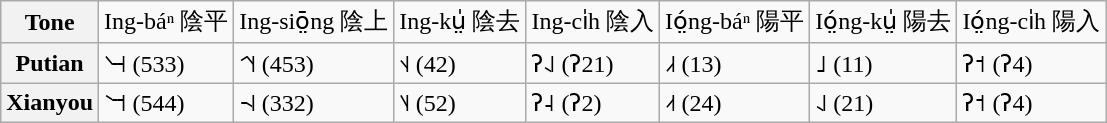<table class="wikitable">
<tr>
<th>Tone</th>
<td>Ing-báⁿ 陰平</td>
<td>Ing-siō̤ng 陰上</td>
<td>Ing-kṳ̍ 陰去</td>
<td>Ing-ci̍h 陰入</td>
<td>Ió̤ng-báⁿ 陽平</td>
<td>Ió̤ng-kṳ̍ 陽去</td>
<td>Ió̤ng-ci̍h 陽入</td>
</tr>
<tr>
<th>Putian</th>
<td>˥˧˧ (533)</td>
<td>˦˥˧ (453)</td>
<td>˦˨ (42)</td>
<td>ʔ˨˩ (ʔ21)</td>
<td>˩˧ (13)</td>
<td>˩ (11)</td>
<td>ʔ˦ (ʔ4)</td>
</tr>
<tr>
<th>Xianyou</th>
<td>˥˦˦ (544)</td>
<td>˧˧˨ (332)</td>
<td>˥˨ (52)</td>
<td>ʔ˨ (ʔ2)</td>
<td>˨˦ (24)</td>
<td>˨˩ (21)</td>
<td>ʔ˦ (ʔ4)</td>
</tr>
</table>
